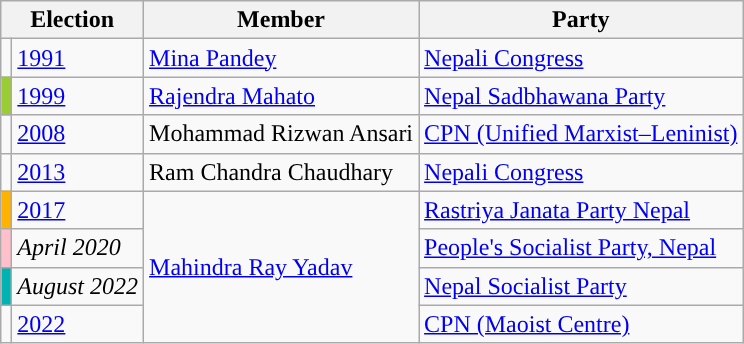<table class="wikitable">
<tr>
<th colspan="2">Election</th>
<th>Member</th>
<th>Party</th>
</tr>
<tr>
<td style="background-color:"></td>
<td><a href='#'>1991</a></td>
<td><a href='#'>Mina Pandey</a></td>
<td><a href='#'>Nepali Congress</a></td>
</tr>
<tr>
<td style="background-color:yellowgreen"></td>
<td><a href='#'>1999</a></td>
<td><a href='#'>Rajendra Mahato</a></td>
<td><a href='#'>Nepal Sadbhawana Party</a></td>
</tr>
<tr>
<td style="background-color:"></td>
<td><a href='#'>2008</a></td>
<td>Mohammad Rizwan Ansari</td>
<td><a href='#'>CPN (Unified Marxist–Leninist)</a></td>
</tr>
<tr>
<td style="background-color:"></td>
<td><a href='#'>2013</a></td>
<td>Ram Chandra Chaudhary</td>
<td><a href='#'>Nepali Congress</a></td>
</tr>
<tr>
<td style="background-color:#ffb300"></td>
<td><a href='#'>2017</a></td>
<td rowspan="4"><a href='#'>Mahindra Ray Yadav</a></td>
<td><a href='#'>Rastriya Janata Party Nepal</a></td>
</tr>
<tr>
<td style="background-color:pink"></td>
<td><em>April 2020</em></td>
<td><a href='#'>People's Socialist Party, Nepal</a></td>
</tr>
<tr>
<td style="background-color:#00B2B2"></td>
<td><em>August 2022</em></td>
<td><a href='#'>Nepal Socialist Party</a></td>
</tr>
<tr>
<td></td>
<td><a href='#'>2022</a></td>
<td><a href='#'>CPN (Maoist Centre)</a></td>
</tr>
</table>
